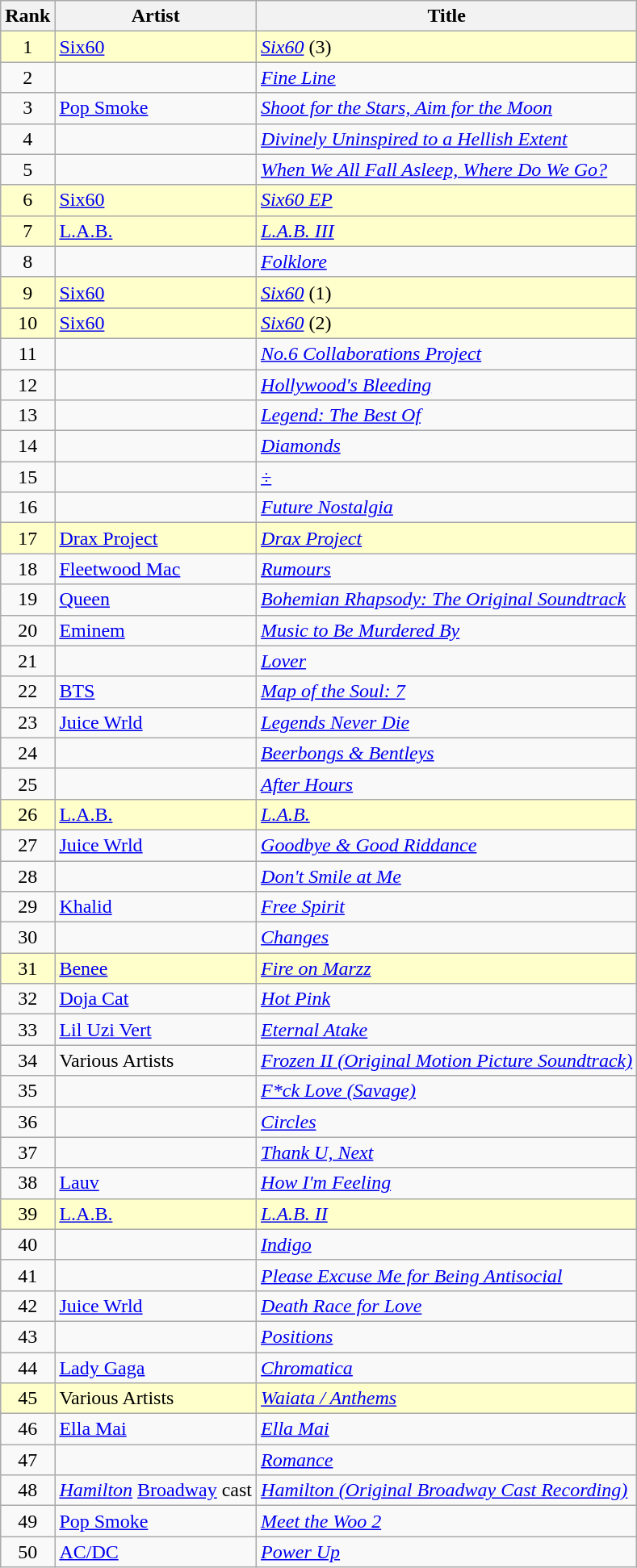<table class="wikitable sortable">
<tr>
<th>Rank</th>
<th>Artist</th>
<th>Title</th>
</tr>
<tr bgcolor="#FFFFCC">
<td align="center">1</td>
<td><a href='#'>Six60</a></td>
<td><em><a href='#'>Six60</a></em> (3)</td>
</tr>
<tr>
<td align="center">2</td>
<td></td>
<td><em><a href='#'>Fine Line</a></em></td>
</tr>
<tr>
<td align="center">3</td>
<td><a href='#'>Pop Smoke</a></td>
<td><em><a href='#'>Shoot for the Stars, Aim for the Moon</a></em></td>
</tr>
<tr>
<td align="center">4</td>
<td></td>
<td><em><a href='#'>Divinely Uninspired to a Hellish Extent</a></em></td>
</tr>
<tr>
<td align="center">5</td>
<td></td>
<td><em><a href='#'>When We All Fall Asleep, Where Do We Go?</a></em></td>
</tr>
<tr bgcolor="#FFFFCC">
<td align="center">6</td>
<td><a href='#'>Six60</a></td>
<td><em><a href='#'>Six60 EP</a></em></td>
</tr>
<tr bgcolor="#FFFFCC">
<td align="center">7</td>
<td><a href='#'>L.A.B.</a></td>
<td><em><a href='#'>L.A.B. III</a></em></td>
</tr>
<tr>
<td align="center">8</td>
<td></td>
<td><em><a href='#'>Folklore</a></em></td>
</tr>
<tr bgcolor="#FFFFCC">
<td align="center">9</td>
<td><a href='#'>Six60</a></td>
<td><em><a href='#'>Six60</a></em> (1)</td>
</tr>
<tr>
</tr>
<tr bgcolor="#FFFFCC">
<td align="center">10</td>
<td><a href='#'>Six60</a></td>
<td><em><a href='#'>Six60</a></em> (2)</td>
</tr>
<tr>
<td align="center">11</td>
<td></td>
<td><em><a href='#'>No.6 Collaborations Project</a></em></td>
</tr>
<tr>
<td align="center">12</td>
<td></td>
<td><em><a href='#'>Hollywood's Bleeding</a></em></td>
</tr>
<tr>
<td align="center">13</td>
<td></td>
<td><em><a href='#'>Legend: The Best Of</a></em></td>
</tr>
<tr>
<td align="center">14</td>
<td></td>
<td><em><a href='#'>Diamonds</a></em></td>
</tr>
<tr>
<td align="center">15</td>
<td></td>
<td><em><a href='#'>÷</a></em></td>
</tr>
<tr>
<td align="center">16</td>
<td></td>
<td><em><a href='#'>Future Nostalgia</a></em></td>
</tr>
<tr bgcolor="#FFFFCC">
<td align="center">17</td>
<td><a href='#'>Drax Project</a></td>
<td><em><a href='#'>Drax Project</a></em></td>
</tr>
<tr>
<td align="center">18</td>
<td><a href='#'>Fleetwood Mac</a></td>
<td><em><a href='#'>Rumours</a></em></td>
</tr>
<tr>
<td align="center">19</td>
<td><a href='#'>Queen</a></td>
<td><em><a href='#'>Bohemian Rhapsody: The Original Soundtrack</a></em></td>
</tr>
<tr>
<td align="center">20</td>
<td><a href='#'>Eminem</a></td>
<td><em><a href='#'>Music to Be Murdered By</a></em></td>
</tr>
<tr>
<td align="center">21</td>
<td></td>
<td><em><a href='#'>Lover</a></em></td>
</tr>
<tr>
<td align="center">22</td>
<td><a href='#'>BTS</a></td>
<td><em><a href='#'>Map of the Soul: 7</a></em></td>
</tr>
<tr>
<td align="center">23</td>
<td><a href='#'>Juice Wrld</a></td>
<td><em><a href='#'>Legends Never Die</a></em></td>
</tr>
<tr>
<td align="center">24</td>
<td></td>
<td><em><a href='#'>Beerbongs & Bentleys</a></em></td>
</tr>
<tr>
<td align="center">25</td>
<td></td>
<td><em><a href='#'>After Hours</a></em></td>
</tr>
<tr bgcolor="#FFFFCC">
<td align="center">26</td>
<td><a href='#'>L.A.B.</a></td>
<td><em><a href='#'>L.A.B.</a></em></td>
</tr>
<tr>
<td align="center">27</td>
<td><a href='#'>Juice Wrld</a></td>
<td><em><a href='#'>Goodbye & Good Riddance</a></em></td>
</tr>
<tr>
<td align="center">28</td>
<td></td>
<td><em><a href='#'>Don't Smile at Me</a></em></td>
</tr>
<tr>
<td align="center">29</td>
<td><a href='#'>Khalid</a></td>
<td><em><a href='#'>Free Spirit</a></em></td>
</tr>
<tr>
<td align="center">30</td>
<td></td>
<td><em><a href='#'>Changes</a></em></td>
</tr>
<tr bgcolor="#FFFFCC">
<td align="center">31</td>
<td><a href='#'>Benee</a></td>
<td><em><a href='#'>Fire on Marzz</a></em></td>
</tr>
<tr>
<td align="center">32</td>
<td><a href='#'>Doja Cat</a></td>
<td><em><a href='#'>Hot Pink</a></em></td>
</tr>
<tr>
<td align="center">33</td>
<td><a href='#'>Lil Uzi Vert</a></td>
<td><em><a href='#'>Eternal Atake</a></em></td>
</tr>
<tr>
<td align="center">34</td>
<td>Various Artists</td>
<td><em><a href='#'>Frozen II (Original Motion Picture Soundtrack)</a></em></td>
</tr>
<tr>
<td align="center">35</td>
<td></td>
<td><em><a href='#'>F*ck Love (Savage)</a></em></td>
</tr>
<tr>
<td align="center">36</td>
<td></td>
<td><em><a href='#'>Circles</a></em></td>
</tr>
<tr>
<td align="center">37</td>
<td></td>
<td><em><a href='#'>Thank U, Next</a></em></td>
</tr>
<tr>
<td align="center">38</td>
<td><a href='#'>Lauv</a></td>
<td><em><a href='#'>How I'm Feeling</a></em></td>
</tr>
<tr bgcolor="#FFFFCC">
<td align="center">39</td>
<td><a href='#'>L.A.B.</a></td>
<td><em><a href='#'>L.A.B. II</a></em></td>
</tr>
<tr>
<td align="center">40</td>
<td></td>
<td><em><a href='#'>Indigo</a></em></td>
</tr>
<tr>
<td align="center">41</td>
<td></td>
<td><em><a href='#'>Please Excuse Me for Being Antisocial</a></em></td>
</tr>
<tr>
<td align="center">42</td>
<td><a href='#'>Juice Wrld</a></td>
<td><em><a href='#'>Death Race for Love</a></em></td>
</tr>
<tr>
<td align="center">43</td>
<td></td>
<td><em><a href='#'>Positions</a></em></td>
</tr>
<tr>
<td align="center">44</td>
<td><a href='#'>Lady Gaga</a></td>
<td><em><a href='#'>Chromatica</a></em></td>
</tr>
<tr bgcolor="#FFFFCC">
<td align="center">45</td>
<td>Various Artists</td>
<td><em><a href='#'>Waiata / Anthems</a></em></td>
</tr>
<tr>
<td align="center">46</td>
<td><a href='#'>Ella Mai</a></td>
<td><em><a href='#'>Ella Mai</a></em></td>
</tr>
<tr>
<td align="center">47</td>
<td></td>
<td><em><a href='#'>Romance</a></em></td>
</tr>
<tr>
<td align="center">48</td>
<td><em><a href='#'>Hamilton</a></em> <a href='#'>Broadway</a> cast</td>
<td><em><a href='#'>Hamilton (Original Broadway Cast Recording)</a></em></td>
</tr>
<tr>
<td align="center">49</td>
<td><a href='#'>Pop Smoke</a></td>
<td><em><a href='#'>Meet the Woo 2</a></em></td>
</tr>
<tr>
<td align="center">50</td>
<td><a href='#'>AC/DC</a></td>
<td><em><a href='#'>Power Up</a></em></td>
</tr>
</table>
